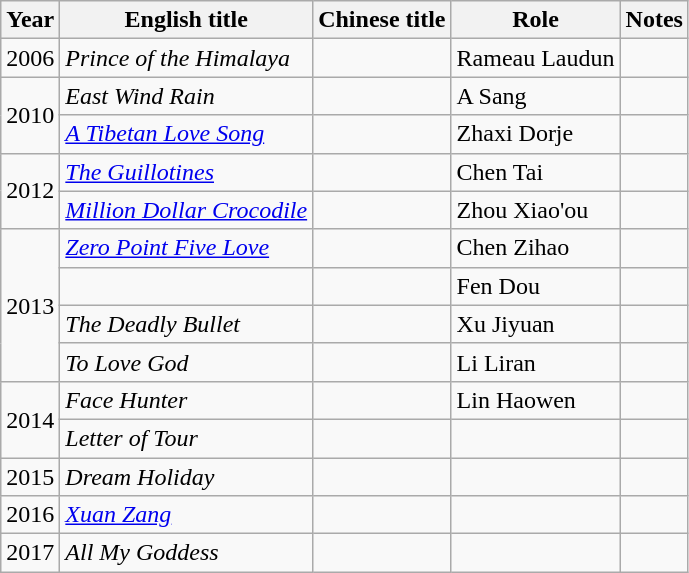<table class="wikitable">
<tr>
<th>Year</th>
<th>English title</th>
<th>Chinese title</th>
<th>Role</th>
<th>Notes</th>
</tr>
<tr>
<td>2006</td>
<td><em>Prince of the Himalaya</em></td>
<td></td>
<td>Rameau Laudun</td>
<td></td>
</tr>
<tr>
<td rowspan="2">2010</td>
<td><em>East Wind Rain</em></td>
<td></td>
<td>A Sang</td>
<td></td>
</tr>
<tr>
<td><em><a href='#'>A Tibetan Love Song</a></em></td>
<td></td>
<td>Zhaxi Dorje</td>
<td></td>
</tr>
<tr>
<td rowspan="2">2012</td>
<td><em><a href='#'>The Guillotines</a></em></td>
<td></td>
<td>Chen Tai</td>
<td></td>
</tr>
<tr>
<td><em><a href='#'>Million Dollar Crocodile</a></em></td>
<td></td>
<td>Zhou Xiao'ou</td>
<td></td>
</tr>
<tr>
<td rowspan="4">2013</td>
<td><em><a href='#'>Zero Point Five Love</a></em></td>
<td></td>
<td>Chen Zihao</td>
<td></td>
</tr>
<tr>
<td></td>
<td></td>
<td>Fen Dou</td>
<td></td>
</tr>
<tr>
<td><em>The Deadly Bullet</em></td>
<td></td>
<td>Xu Jiyuan</td>
<td></td>
</tr>
<tr>
<td><em>To Love God</em></td>
<td></td>
<td>Li Liran</td>
<td></td>
</tr>
<tr>
<td rowspan="2">2014</td>
<td><em>Face Hunter</em></td>
<td></td>
<td>Lin Haowen</td>
<td></td>
</tr>
<tr>
<td><em>Letter of Tour</em></td>
<td></td>
<td></td>
<td></td>
</tr>
<tr>
<td>2015</td>
<td><em>Dream Holiday</em></td>
<td></td>
<td></td>
<td></td>
</tr>
<tr>
<td>2016</td>
<td><em><a href='#'>Xuan Zang</a></em></td>
<td></td>
<td></td>
<td></td>
</tr>
<tr>
<td>2017</td>
<td><em>All My Goddess</em></td>
<td></td>
<td></td>
<td></td>
</tr>
</table>
